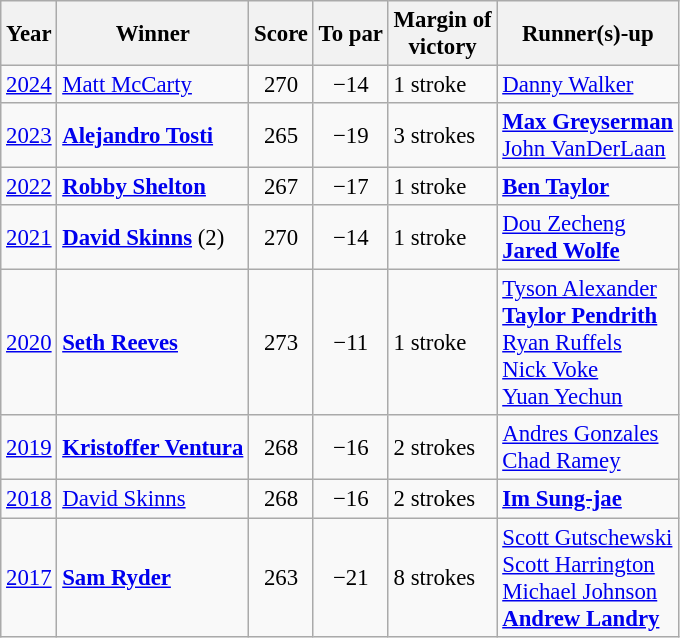<table class=wikitable style=font-size:95%>
<tr>
<th>Year</th>
<th>Winner</th>
<th>Score</th>
<th>To par</th>
<th>Margin of<br>victory</th>
<th>Runner(s)-up</th>
</tr>
<tr>
<td><a href='#'>2024</a></td>
<td> <a href='#'>Matt McCarty</a></td>
<td align=center>270</td>
<td align=center>−14</td>
<td>1 stroke</td>
<td> <a href='#'>Danny Walker</a></td>
</tr>
<tr>
<td><a href='#'>2023</a></td>
<td> <strong><a href='#'>Alejandro Tosti</a></strong></td>
<td align=center>265</td>
<td align=center>−19</td>
<td>3 strokes</td>
<td> <strong><a href='#'>Max Greyserman</a></strong><br> <a href='#'>John VanDerLaan</a></td>
</tr>
<tr>
<td><a href='#'>2022</a></td>
<td> <strong><a href='#'>Robby Shelton</a></strong></td>
<td align=center>267</td>
<td align=center>−17</td>
<td>1 stroke</td>
<td> <strong><a href='#'>Ben Taylor</a></strong></td>
</tr>
<tr>
<td><a href='#'>2021</a></td>
<td> <strong><a href='#'>David Skinns</a></strong> (2)</td>
<td align=center>270</td>
<td align=center>−14</td>
<td>1 stroke</td>
<td> <a href='#'>Dou Zecheng</a><br> <strong><a href='#'>Jared Wolfe</a></strong></td>
</tr>
<tr>
<td><a href='#'>2020</a></td>
<td> <strong><a href='#'>Seth Reeves</a></strong></td>
<td align=center>273</td>
<td align=center>−11</td>
<td>1 stroke</td>
<td> <a href='#'>Tyson Alexander</a><br> <strong><a href='#'>Taylor Pendrith</a></strong><br> <a href='#'>Ryan Ruffels</a><br> <a href='#'>Nick Voke</a><br> <a href='#'>Yuan Yechun</a></td>
</tr>
<tr>
<td><a href='#'>2019</a></td>
<td> <strong><a href='#'>Kristoffer Ventura</a></strong></td>
<td align=center>268</td>
<td align=center>−16</td>
<td>2 strokes</td>
<td> <a href='#'>Andres Gonzales</a><br> <a href='#'>Chad Ramey</a></td>
</tr>
<tr>
<td><a href='#'>2018</a></td>
<td> <a href='#'>David Skinns</a></td>
<td align=center>268</td>
<td align=center>−16</td>
<td>2 strokes</td>
<td> <strong><a href='#'>Im Sung-jae</a></strong></td>
</tr>
<tr>
<td><a href='#'>2017</a></td>
<td> <strong><a href='#'>Sam Ryder</a></strong></td>
<td align=center>263</td>
<td align=center>−21</td>
<td>8 strokes</td>
<td> <a href='#'>Scott Gutschewski</a><br> <a href='#'>Scott Harrington</a><br> <a href='#'>Michael Johnson</a><br> <strong><a href='#'>Andrew Landry</a></strong></td>
</tr>
</table>
